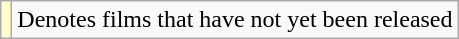<table class="wikitable sortable">
<tr>
<td style="background:#ffc;"></td>
<td>Denotes films that have not yet been released</td>
</tr>
</table>
